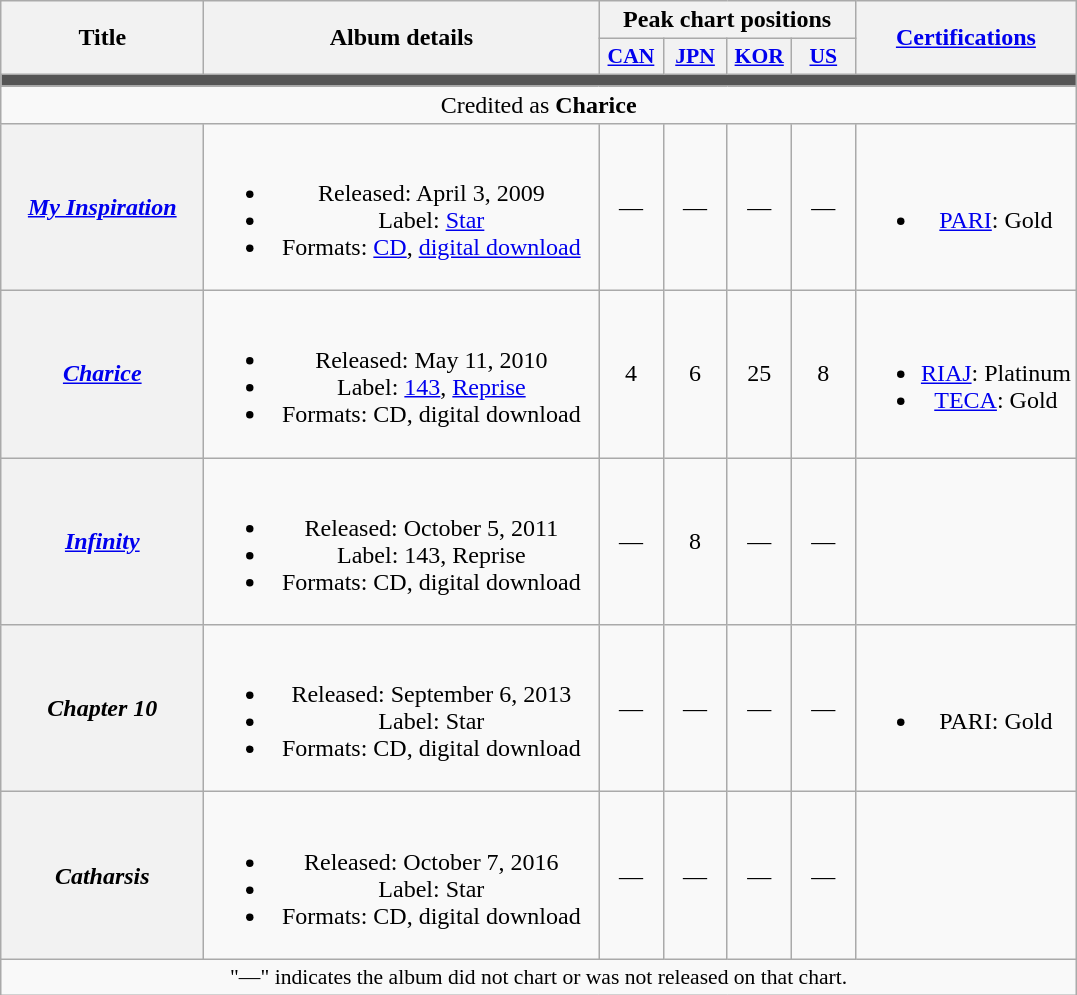<table class="wikitable plainrowheaders" style="text-align:center;">
<tr>
<th scope="col" rowspan="2" style="width:8em;">Title</th>
<th scope="col" rowspan="2" style="width:16em;">Album details</th>
<th scope="col" colspan="4">Peak chart positions</th>
<th scope="col" rowspan="2"><a href='#'>Certifications</a></th>
</tr>
<tr>
<th scope="col" style="width:2.5em;font-size:90%;"><a href='#'>CAN</a><br></th>
<th scope="col" style="width:2.5em;font-size:90%;"><a href='#'>JPN</a><br></th>
<th scope="col" style="width:2.5em;font-size:90%;"><a href='#'>KOR</a><br></th>
<th scope="col" style="width:2.5em;font-size:90%;"><a href='#'>US</a><br></th>
</tr>
<tr>
<td colspan="7" style="background:#555;"></td>
</tr>
<tr>
<td colspan=7>Credited as <strong>Charice</strong></td>
</tr>
<tr>
<th scope="row"><em><a href='#'>My Inspiration</a></em></th>
<td><br><ul><li>Released: April 3, 2009</li><li>Label: <a href='#'>Star</a></li><li>Formats: <a href='#'>CD</a>, <a href='#'>digital download</a></li></ul></td>
<td>—</td>
<td>—</td>
<td>—</td>
<td>—</td>
<td><br><ul><li><a href='#'>PARI</a>: Gold</li></ul></td>
</tr>
<tr>
<th scope="row"><em><a href='#'>Charice</a></em></th>
<td><br><ul><li>Released: May 11, 2010</li><li>Label: <a href='#'>143</a>, <a href='#'>Reprise</a></li><li>Formats: CD, digital download</li></ul></td>
<td>4</td>
<td>6</td>
<td>25</td>
<td>8</td>
<td><br><ul><li><a href='#'>RIAJ</a>: Platinum</li><li><a href='#'>TECA</a>: Gold</li></ul></td>
</tr>
<tr>
<th scope="row"><em><a href='#'>Infinity</a></em></th>
<td><br><ul><li>Released: October 5, 2011</li><li>Label: 143, Reprise</li><li>Formats: CD, digital download</li></ul></td>
<td>—</td>
<td>8</td>
<td>—</td>
<td>—</td>
<td></td>
</tr>
<tr>
<th scope="row"><em>Chapter 10</em></th>
<td><br><ul><li>Released: September 6, 2013</li><li>Label: Star</li><li>Formats: CD, digital download</li></ul></td>
<td>—</td>
<td>—</td>
<td>—</td>
<td>—</td>
<td><br><ul><li>PARI: Gold</li></ul></td>
</tr>
<tr>
<th scope="row"><em>Catharsis</em></th>
<td><br><ul><li>Released: October 7, 2016</li><li>Label: Star</li><li>Formats: CD, digital download</li></ul></td>
<td>—</td>
<td>—</td>
<td>—</td>
<td>—</td>
<td></td>
</tr>
<tr>
<td colspan="8" style="font-size:90%; text-align:center;">"—" indicates the album did not chart or was not released on that chart.</td>
</tr>
</table>
